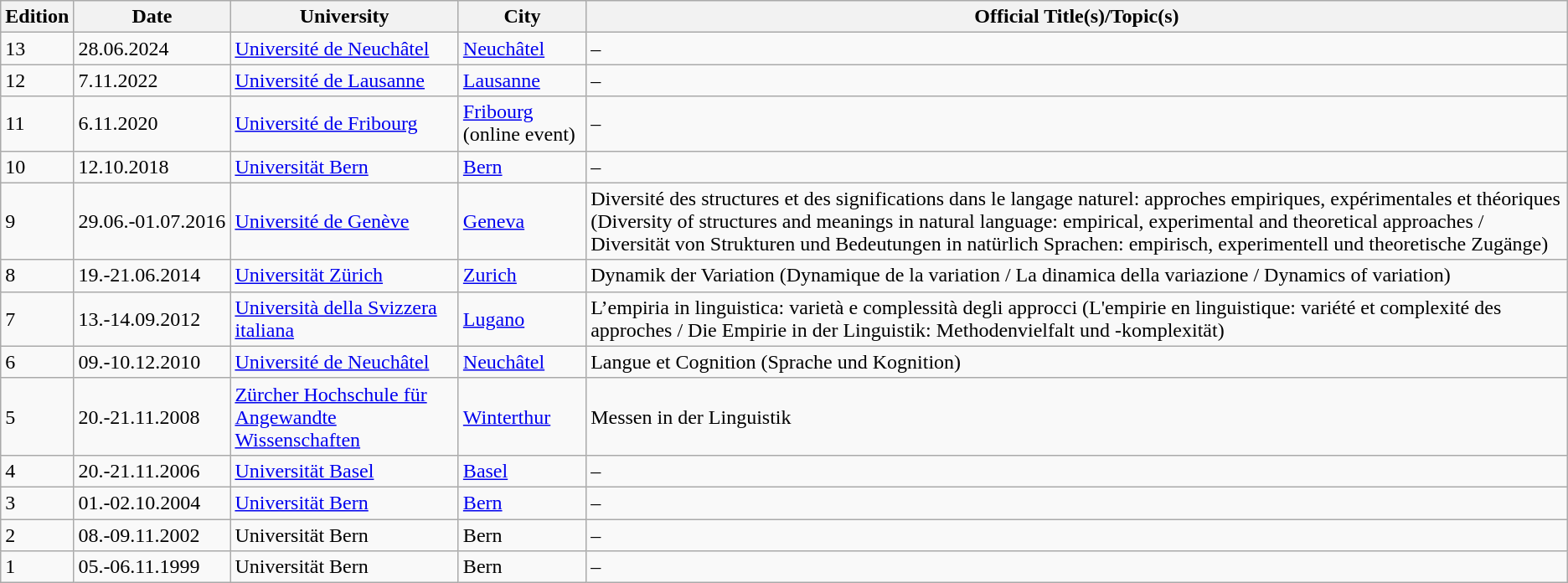<table class="wikitable">
<tr>
<th>Edition</th>
<th>Date</th>
<th>University</th>
<th>City</th>
<th>Official Title(s)/Topic(s)</th>
</tr>
<tr>
<td>13</td>
<td>28.06.2024</td>
<td><a href='#'>Université de Neuchâtel</a></td>
<td><a href='#'>Neuchâtel</a></td>
<td>–</td>
</tr>
<tr>
<td>12</td>
<td>7.11.2022</td>
<td><a href='#'>Université de Lausanne</a></td>
<td><a href='#'>Lausanne</a></td>
<td>–</td>
</tr>
<tr>
<td>11</td>
<td>6.11.2020</td>
<td><a href='#'>Université de Fribourg</a></td>
<td><a href='#'>Fribourg</a> (online event)</td>
<td>–</td>
</tr>
<tr>
<td>10</td>
<td>12.10.2018</td>
<td><a href='#'>Universität Bern</a></td>
<td><a href='#'>Bern</a></td>
<td>–</td>
</tr>
<tr>
<td>9</td>
<td>29.06.-01.07.2016</td>
<td><a href='#'>Université de Genève</a></td>
<td><a href='#'>Geneva</a></td>
<td>Diversité des structures et des significations dans le langage naturel: approches empiriques, expérimentales et théoriques (Diversity of structures and meanings in natural language: empirical, experimental and theoretical approaches / Diversität von Strukturen und Bedeutungen in natürlich Sprachen: empirisch, experimentell und theoretische Zugänge)</td>
</tr>
<tr>
<td>8</td>
<td>19.-21.06.2014</td>
<td><a href='#'>Universität Zürich</a></td>
<td><a href='#'>Zurich</a></td>
<td>Dynamik der Variation (Dynamique de la variation / La dinamica della variazione / Dynamics of variation)</td>
</tr>
<tr>
<td>7</td>
<td>13.-14.09.2012</td>
<td><a href='#'>Università della Svizzera italiana</a></td>
<td><a href='#'>Lugano</a></td>
<td>L’empiria in linguistica: varietà e complessità degli approcci  (L'empirie en linguistique: variété et complexité des approches / Die Empirie in der Linguistik: Methodenvielfalt und -komplexität)</td>
</tr>
<tr>
<td>6</td>
<td>09.-10.12.2010</td>
<td><a href='#'>Université de Neuchâtel</a></td>
<td><a href='#'>Neuchâtel</a></td>
<td>Langue et Cognition (Sprache und Kognition)</td>
</tr>
<tr>
<td>5</td>
<td>20.-21.11.2008</td>
<td><a href='#'>Zürcher Hochschule für Angewandte Wissenschaften</a></td>
<td><a href='#'>Winterthur</a></td>
<td>Messen in der Linguistik</td>
</tr>
<tr>
<td>4</td>
<td>20.-21.11.2006</td>
<td><a href='#'>Universität Basel</a></td>
<td><a href='#'>Basel</a></td>
<td>–</td>
</tr>
<tr>
<td>3</td>
<td>01.-02.10.2004</td>
<td><a href='#'>Universität Bern</a></td>
<td><a href='#'>Bern</a></td>
<td>–</td>
</tr>
<tr>
<td>2</td>
<td>08.-09.11.2002</td>
<td>Universität Bern</td>
<td>Bern</td>
<td>–</td>
</tr>
<tr>
<td>1</td>
<td>05.-06.11.1999</td>
<td>Universität Bern</td>
<td>Bern</td>
<td>–</td>
</tr>
</table>
